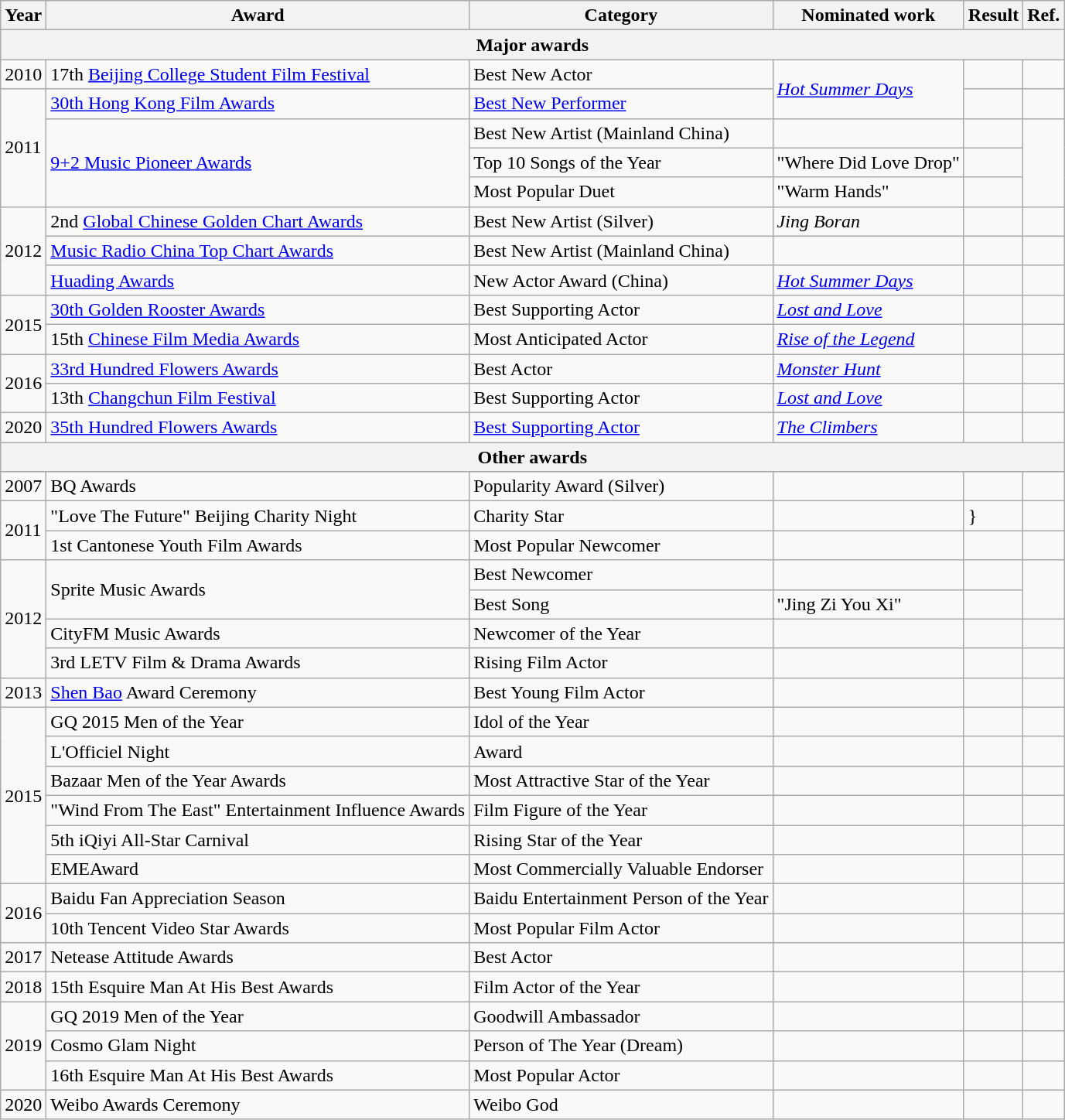<table class="wikitable">
<tr>
<th>Year</th>
<th>Award</th>
<th>Category</th>
<th>Nominated work</th>
<th>Result</th>
<th>Ref.</th>
</tr>
<tr>
<th colspan=6 style="text-align:center;"><strong>Major awards</strong></th>
</tr>
<tr>
<td>2010</td>
<td>17th <a href='#'>Beijing College Student Film Festival</a></td>
<td>Best New Actor</td>
<td rowspan=2><em><a href='#'>Hot Summer Days</a></em></td>
<td></td>
<td></td>
</tr>
<tr>
<td rowspan=4>2011</td>
<td><a href='#'>30th Hong Kong Film Awards</a></td>
<td><a href='#'>Best New Performer</a></td>
<td></td>
<td></td>
</tr>
<tr>
<td rowspan=3><a href='#'>9+2 Music Pioneer Awards</a></td>
<td>Best New Artist (Mainland China)</td>
<td></td>
<td></td>
<td rowspan=3></td>
</tr>
<tr>
<td>Top 10 Songs of the Year</td>
<td>"Where Did Love Drop"</td>
<td></td>
</tr>
<tr>
<td>Most Popular Duet</td>
<td>"Warm Hands"</td>
<td></td>
</tr>
<tr>
<td rowspan=3>2012</td>
<td>2nd <a href='#'>Global Chinese Golden Chart Awards</a></td>
<td>Best New Artist (Silver)</td>
<td><em>Jing Boran</em></td>
<td></td>
<td></td>
</tr>
<tr>
<td><a href='#'>Music Radio China Top Chart Awards</a></td>
<td>Best New Artist (Mainland China)</td>
<td></td>
<td></td>
<td></td>
</tr>
<tr>
<td><a href='#'>Huading Awards</a></td>
<td>New Actor Award (China)</td>
<td><em><a href='#'>Hot Summer Days</a></em></td>
<td></td>
<td></td>
</tr>
<tr>
<td rowspan=2>2015</td>
<td><a href='#'>30th Golden Rooster Awards</a></td>
<td>Best Supporting Actor</td>
<td><em><a href='#'>Lost and Love</a></em></td>
<td></td>
<td></td>
</tr>
<tr>
<td>15th <a href='#'>Chinese Film Media Awards</a></td>
<td>Most Anticipated Actor</td>
<td><em><a href='#'>Rise of the Legend</a></em></td>
<td></td>
<td></td>
</tr>
<tr>
<td rowspan=2>2016</td>
<td><a href='#'>33rd Hundred Flowers Awards</a></td>
<td>Best Actor</td>
<td><em><a href='#'>Monster Hunt</a></em></td>
<td></td>
<td></td>
</tr>
<tr>
<td>13th <a href='#'>Changchun Film Festival</a></td>
<td>Best Supporting Actor</td>
<td><em><a href='#'>Lost and Love</a></em></td>
<td></td>
<td></td>
</tr>
<tr>
<td>2020</td>
<td><a href='#'>35th Hundred Flowers Awards</a></td>
<td><a href='#'>Best Supporting Actor</a></td>
<td><em><a href='#'>The Climbers</a></em></td>
<td></td>
<td></td>
</tr>
<tr>
<th colspan=6 style="text-align:center;"><strong>Other awards</strong></th>
</tr>
<tr>
<td>2007</td>
<td>BQ Awards</td>
<td>Popularity Award (Silver)</td>
<td></td>
<td></td>
<td></td>
</tr>
<tr>
<td rowspan=2>2011</td>
<td>"Love The Future" Beijing Charity Night</td>
<td>Charity Star</td>
<td></td>
<td>}</td>
<td></td>
</tr>
<tr>
<td>1st Cantonese Youth Film Awards</td>
<td>Most Popular Newcomer</td>
<td></td>
<td></td>
<td></td>
</tr>
<tr>
<td rowspan=4>2012</td>
<td rowspan=2>Sprite Music Awards</td>
<td>Best Newcomer</td>
<td></td>
<td></td>
<td rowspan=2></td>
</tr>
<tr>
<td>Best Song</td>
<td>"Jing Zi You Xi"</td>
<td></td>
</tr>
<tr>
<td>CityFM Music Awards</td>
<td>Newcomer of the Year</td>
<td></td>
<td></td>
<td></td>
</tr>
<tr>
<td>3rd LETV Film & Drama Awards</td>
<td>Rising Film Actor</td>
<td></td>
<td></td>
<td></td>
</tr>
<tr>
<td>2013</td>
<td><a href='#'>Shen Bao</a> Award Ceremony</td>
<td>Best Young Film Actor</td>
<td></td>
<td></td>
<td></td>
</tr>
<tr>
<td rowspan=6>2015</td>
<td>GQ 2015 Men of the Year</td>
<td>Idol of the Year</td>
<td></td>
<td></td>
<td></td>
</tr>
<tr>
<td>L'Officiel Night</td>
<td>Award</td>
<td></td>
<td></td>
<td></td>
</tr>
<tr>
<td>Bazaar Men of the Year Awards</td>
<td>Most Attractive Star of the Year</td>
<td></td>
<td></td>
<td></td>
</tr>
<tr>
<td>"Wind From The East" Entertainment Influence Awards</td>
<td>Film Figure of the Year</td>
<td></td>
<td></td>
<td></td>
</tr>
<tr>
<td>5th iQiyi All-Star Carnival</td>
<td>Rising Star of the Year</td>
<td></td>
<td></td>
<td></td>
</tr>
<tr>
<td>EMEAward</td>
<td>Most Commercially Valuable Endorser</td>
<td></td>
<td></td>
<td></td>
</tr>
<tr>
<td rowspan=2>2016</td>
<td>Baidu Fan Appreciation Season</td>
<td>Baidu Entertainment Person of the Year</td>
<td></td>
<td></td>
<td></td>
</tr>
<tr>
<td>10th Tencent Video Star Awards</td>
<td>Most Popular Film Actor</td>
<td></td>
<td></td>
<td></td>
</tr>
<tr>
<td>2017</td>
<td>Netease Attitude Awards</td>
<td>Best Actor</td>
<td></td>
<td></td>
<td></td>
</tr>
<tr>
<td>2018</td>
<td>15th Esquire Man At His Best Awards</td>
<td>Film Actor of the Year</td>
<td></td>
<td></td>
<td></td>
</tr>
<tr>
<td rowspan=3>2019</td>
<td>GQ 2019 Men of the Year</td>
<td>Goodwill Ambassador</td>
<td></td>
<td></td>
<td></td>
</tr>
<tr>
<td>Cosmo Glam Night</td>
<td>Person of The Year (Dream)</td>
<td></td>
<td></td>
<td></td>
</tr>
<tr>
<td>16th Esquire Man At His Best Awards</td>
<td>Most Popular Actor</td>
<td></td>
<td></td>
<td></td>
</tr>
<tr>
<td>2020</td>
<td>Weibo Awards Ceremony</td>
<td>Weibo God</td>
<td></td>
<td></td>
<td></td>
</tr>
</table>
